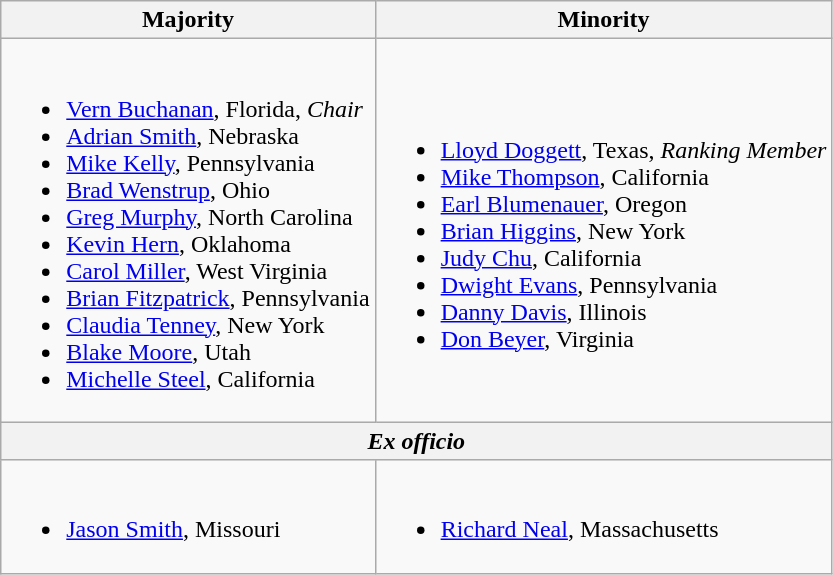<table class=wikitable>
<tr>
<th>Majority</th>
<th>Minority</th>
</tr>
<tr>
<td><br><ul><li><a href='#'>Vern Buchanan</a>, Florida, <em>Chair</em></li><li><a href='#'>Adrian Smith</a>, Nebraska</li><li><a href='#'>Mike Kelly</a>, Pennsylvania</li><li><a href='#'>Brad Wenstrup</a>, Ohio</li><li><a href='#'>Greg Murphy</a>, North Carolina</li><li><a href='#'>Kevin Hern</a>, Oklahoma</li><li><a href='#'>Carol Miller</a>, West Virginia</li><li><a href='#'>Brian Fitzpatrick</a>, Pennsylvania</li><li><a href='#'>Claudia Tenney</a>, New York</li><li><a href='#'>Blake Moore</a>, Utah</li><li><a href='#'>Michelle Steel</a>, California</li></ul></td>
<td><br><ul><li><a href='#'>Lloyd Doggett</a>, Texas, <em>Ranking Member</em></li><li><a href='#'>Mike Thompson</a>, California</li><li><a href='#'>Earl Blumenauer</a>, Oregon</li><li><a href='#'>Brian Higgins</a>, New York</li><li><a href='#'>Judy Chu</a>, California</li><li><a href='#'>Dwight Evans</a>, Pennsylvania</li><li><a href='#'>Danny Davis</a>, Illinois</li><li><a href='#'>Don Beyer</a>, Virginia</li></ul></td>
</tr>
<tr>
<th colspan=2><em>Ex officio</em></th>
</tr>
<tr>
<td><br><ul><li><a href='#'>Jason Smith</a>, Missouri</li></ul></td>
<td><br><ul><li><a href='#'>Richard Neal</a>, Massachusetts</li></ul></td>
</tr>
</table>
